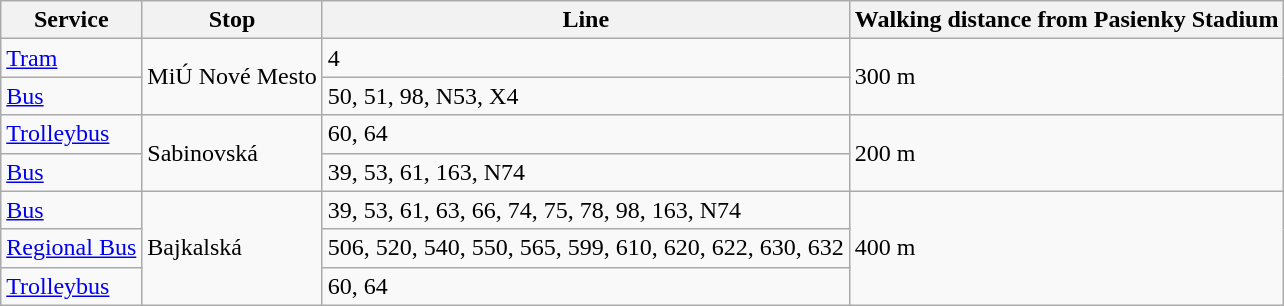<table class="wikitable">
<tr>
<th>Service</th>
<th>Stop</th>
<th>Line</th>
<th>Walking distance from Pasienky Stadium</th>
</tr>
<tr>
<td><a href='#'>Tram</a></td>
<td rowspan="2">MiÚ Nové Mesto</td>
<td>4</td>
<td rowspan="2">300 m</td>
</tr>
<tr>
<td><a href='#'>Bus</a></td>
<td>50, 51, 98, N53, X4</td>
</tr>
<tr>
<td><a href='#'>Trolleybus</a></td>
<td rowspan="2">Sabinovská</td>
<td>60, 64</td>
<td rowspan="2">200 m</td>
</tr>
<tr>
<td><a href='#'>Bus</a></td>
<td>39, 53, 61, 163, N74</td>
</tr>
<tr>
<td><a href='#'>Bus</a></td>
<td rowspan="3">Bajkalská</td>
<td>39, 53, 61, 63, 66, 74, 75, 78, 98, 163, N74</td>
<td rowspan="3">400 m</td>
</tr>
<tr>
<td><a href='#'>Regional Bus</a></td>
<td>506, 520, 540, 550, 565, 599, 610, 620, 622, 630, 632</td>
</tr>
<tr>
<td><a href='#'>Trolleybus</a></td>
<td>60, 64</td>
</tr>
</table>
